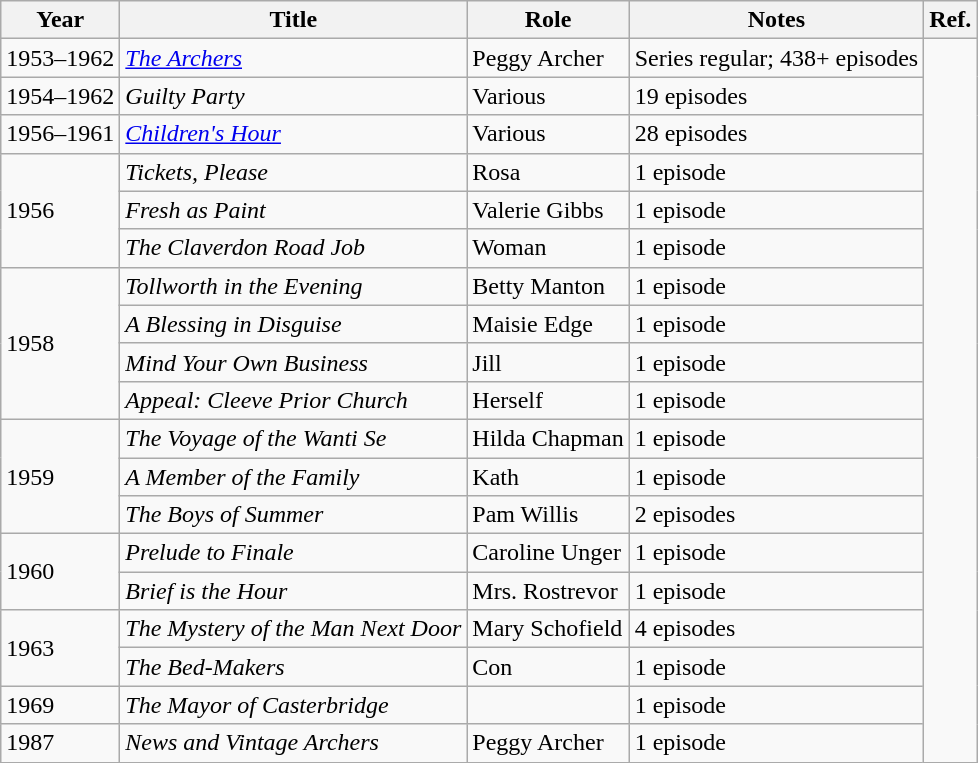<table class="wikitable sortable">
<tr>
<th>Year</th>
<th>Title</th>
<th>Role</th>
<th>Notes</th>
<th>Ref.</th>
</tr>
<tr>
<td>1953–1962</td>
<td><em><a href='#'>The Archers</a></em></td>
<td>Peggy Archer</td>
<td>Series regular; 438+ episodes</td>
<td rowspan="19"></td>
</tr>
<tr>
<td>1954–1962</td>
<td><em>Guilty Party</em></td>
<td>Various</td>
<td>19 episodes</td>
</tr>
<tr>
<td>1956–1961</td>
<td><em><a href='#'>Children's Hour</a></em></td>
<td>Various</td>
<td>28 episodes</td>
</tr>
<tr>
<td rowspan="3">1956</td>
<td><em>Tickets, Please</em></td>
<td>Rosa</td>
<td>1 episode</td>
</tr>
<tr>
<td><em>Fresh as Paint</em></td>
<td>Valerie Gibbs</td>
<td>1 episode</td>
</tr>
<tr>
<td><em>The Claverdon Road Job</em></td>
<td>Woman</td>
<td>1 episode</td>
</tr>
<tr>
<td rowspan="4">1958</td>
<td><em>Tollworth in the Evening</em></td>
<td>Betty Manton</td>
<td>1 episode</td>
</tr>
<tr>
<td><em>A Blessing in Disguise</em></td>
<td>Maisie Edge</td>
<td>1 episode</td>
</tr>
<tr>
<td><em>Mind Your Own Business</em></td>
<td>Jill</td>
<td>1 episode</td>
</tr>
<tr>
<td><em>Appeal: Cleeve Prior Church</em></td>
<td>Herself</td>
<td>1 episode</td>
</tr>
<tr>
<td rowspan="3">1959</td>
<td><em>The Voyage of the Wanti Se</em></td>
<td>Hilda Chapman</td>
<td>1 episode</td>
</tr>
<tr>
<td><em>A Member of the Family</em></td>
<td>Kath</td>
<td>1 episode</td>
</tr>
<tr>
<td><em>The Boys of Summer</em></td>
<td>Pam Willis</td>
<td>2 episodes</td>
</tr>
<tr>
<td rowspan="2">1960</td>
<td><em>Prelude to Finale</em></td>
<td>Caroline Unger</td>
<td>1 episode</td>
</tr>
<tr>
<td><em>Brief is the Hour</em></td>
<td>Mrs. Rostrevor</td>
<td>1 episode</td>
</tr>
<tr>
<td rowspan="2">1963</td>
<td><em>The Mystery of the Man Next Door</em></td>
<td>Mary Schofield</td>
<td>4 episodes</td>
</tr>
<tr>
<td><em>The Bed-Makers</em></td>
<td>Con</td>
<td>1 episode</td>
</tr>
<tr>
<td>1969</td>
<td><em>The Mayor of Casterbridge</em></td>
<td></td>
<td>1 episode</td>
</tr>
<tr>
<td>1987</td>
<td><em>News and Vintage Archers</em></td>
<td>Peggy Archer</td>
<td>1 episode</td>
</tr>
</table>
